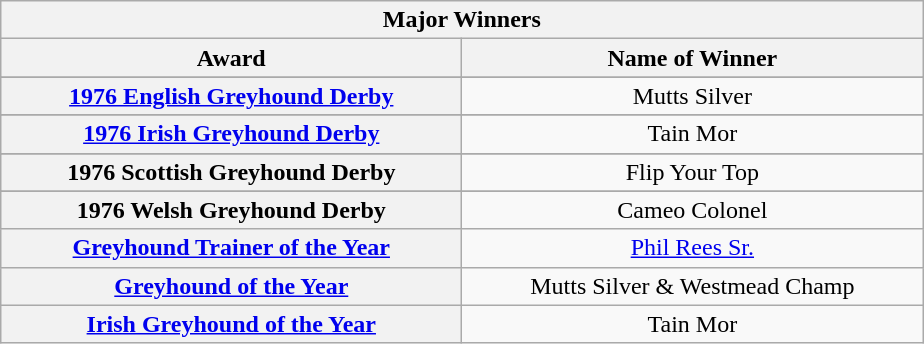<table class="wikitable">
<tr>
<th colspan="2">Major Winners</th>
</tr>
<tr>
<th width=300>Award</th>
<th width=300>Name of Winner</th>
</tr>
<tr>
</tr>
<tr align=center>
<th><a href='#'>1976 English Greyhound Derby</a></th>
<td>Mutts Silver </td>
</tr>
<tr>
</tr>
<tr align=center>
<th><a href='#'>1976 Irish Greyhound Derby</a></th>
<td>Tain Mor </td>
</tr>
<tr>
</tr>
<tr align=center>
<th>1976 Scottish Greyhound Derby</th>
<td>Flip Your Top </td>
</tr>
<tr>
</tr>
<tr align=center>
<th>1976 Welsh Greyhound Derby</th>
<td>Cameo Colonel </td>
</tr>
<tr align=center>
<th><a href='#'>Greyhound Trainer of the Year</a></th>
<td><a href='#'>Phil Rees Sr.</a></td>
</tr>
<tr align=center>
<th><a href='#'>Greyhound of the Year</a></th>
<td>Mutts Silver & Westmead Champ</td>
</tr>
<tr align=center>
<th><a href='#'>Irish Greyhound of the Year</a></th>
<td>Tain Mor</td>
</tr>
</table>
